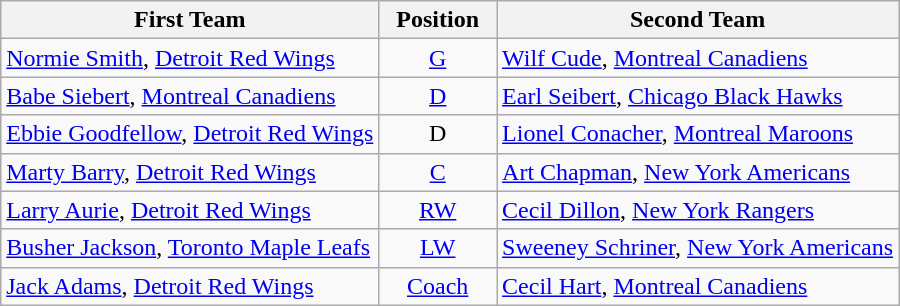<table class="wikitable">
<tr>
<th>First Team</th>
<th>  Position  </th>
<th>Second Team</th>
</tr>
<tr>
<td><a href='#'>Normie Smith</a>, <a href='#'>Detroit Red Wings</a></td>
<td align=center><a href='#'>G</a></td>
<td><a href='#'>Wilf Cude</a>, <a href='#'>Montreal Canadiens</a></td>
</tr>
<tr>
<td><a href='#'>Babe Siebert</a>, <a href='#'>Montreal Canadiens</a></td>
<td align=center><a href='#'>D</a></td>
<td><a href='#'>Earl Seibert</a>, <a href='#'>Chicago Black Hawks</a></td>
</tr>
<tr>
<td><a href='#'>Ebbie Goodfellow</a>, <a href='#'>Detroit Red Wings</a></td>
<td align=center>D</td>
<td><a href='#'>Lionel Conacher</a>, <a href='#'>Montreal Maroons</a></td>
</tr>
<tr>
<td><a href='#'>Marty Barry</a>, <a href='#'>Detroit Red Wings</a></td>
<td align=center><a href='#'>C</a></td>
<td><a href='#'>Art Chapman</a>, <a href='#'>New York Americans</a></td>
</tr>
<tr>
<td><a href='#'>Larry Aurie</a>, <a href='#'>Detroit Red Wings</a></td>
<td align=center><a href='#'>RW</a></td>
<td><a href='#'>Cecil Dillon</a>, <a href='#'>New York Rangers</a></td>
</tr>
<tr>
<td><a href='#'>Busher Jackson</a>, <a href='#'>Toronto Maple Leafs</a></td>
<td align=center><a href='#'>LW</a></td>
<td><a href='#'>Sweeney Schriner</a>, <a href='#'>New York Americans</a></td>
</tr>
<tr>
<td><a href='#'>Jack Adams</a>, <a href='#'>Detroit Red Wings</a></td>
<td align=center><a href='#'>Coach</a></td>
<td><a href='#'>Cecil Hart</a>, <a href='#'>Montreal Canadiens</a></td>
</tr>
</table>
